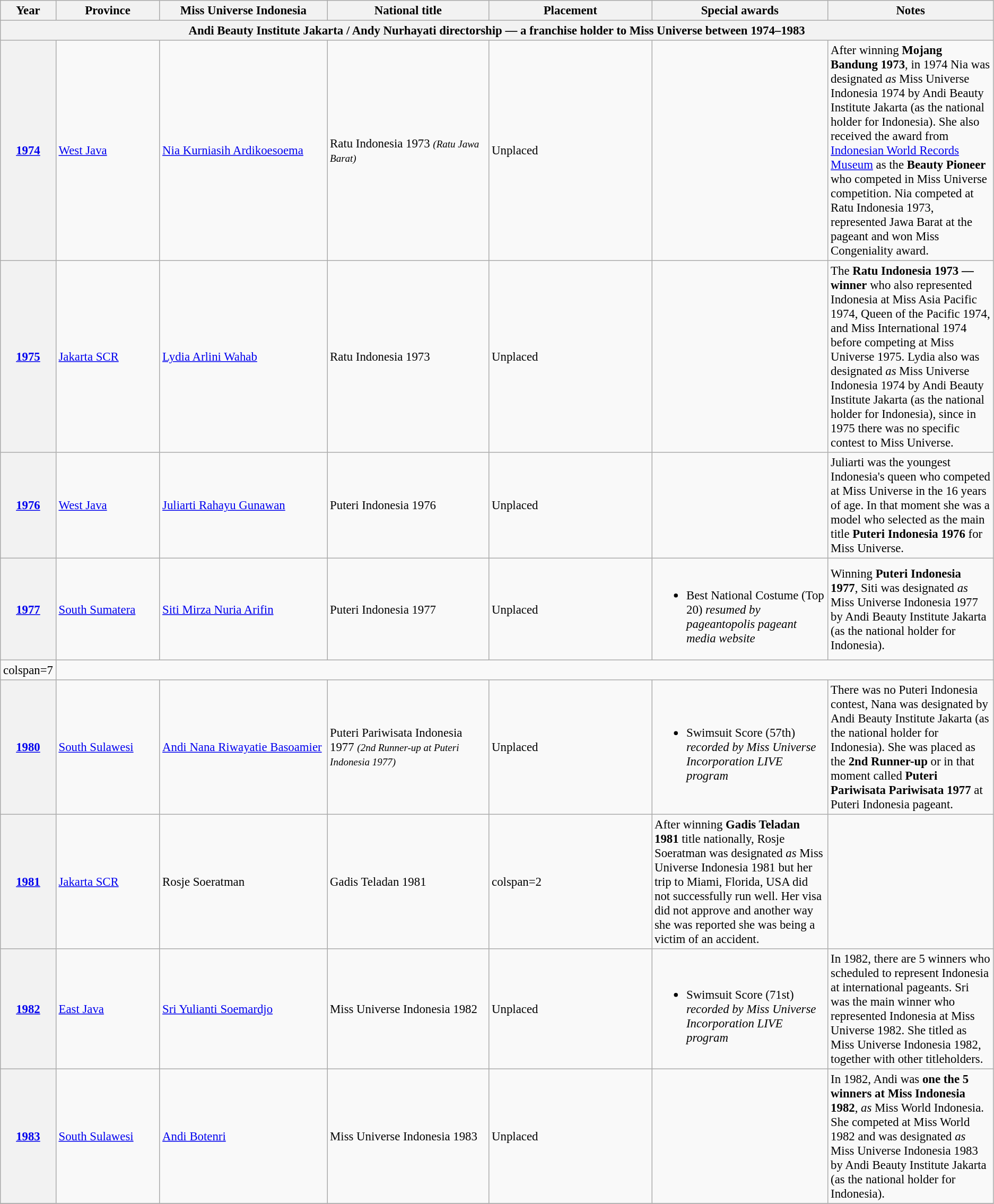<table class="wikitable " style="font-size: 95%;">
<tr>
<th width="60">Year</th>
<th width="150">Province</th>
<th width="250">Miss Universe Indonesia</th>
<th width="250">National title</th>
<th width="250">Placement</th>
<th width="250">Special awards</th>
<th width="250">Notes</th>
</tr>
<tr>
<th colspan="7">Andi Beauty Institute Jakarta / Andy Nurhayati directorship — a franchise holder to Miss Universe between 1974–1983</th>
</tr>
<tr>
<th><a href='#'>1974</a></th>
<td><a href='#'>West Java</a></td>
<td><a href='#'>Nia Kurniasih Ardikoesoema</a></td>
<td>Ratu Indonesia 1973 <small><em>(Ratu Jawa Barat)</em></small></td>
<td>Unplaced</td>
<td></td>
<td>After winning <strong>Mojang Bandung 1973</strong>, in 1974 Nia was designated <em>as</em> Miss Universe Indonesia 1974 by Andi Beauty Institute Jakarta (as the national holder for Indonesia). She also received the award from <a href='#'>Indonesian World Records Museum</a> as the <strong>Beauty Pioneer</strong> who competed in Miss Universe competition. Nia competed at Ratu Indonesia 1973, represented Jawa Barat at the pageant and won Miss Congeniality award.</td>
</tr>
<tr>
<th><a href='#'>1975</a></th>
<td><a href='#'>Jakarta SCR</a></td>
<td><a href='#'>Lydia Arlini Wahab</a></td>
<td>Ratu Indonesia 1973</td>
<td>Unplaced</td>
<td></td>
<td>The <strong>Ratu Indonesia 1973 — winner</strong> who also represented Indonesia at Miss Asia Pacific 1974, Queen of the Pacific 1974, and Miss International 1974 before competing at Miss Universe 1975. Lydia also was designated <em>as</em> Miss Universe Indonesia 1974 by Andi Beauty Institute Jakarta (as the national holder for Indonesia), since in 1975 there was no specific contest to Miss Universe.</td>
</tr>
<tr>
<th><a href='#'>1976</a></th>
<td><a href='#'>West Java</a></td>
<td><a href='#'>Juliarti Rahayu Gunawan</a></td>
<td>Puteri Indonesia 1976</td>
<td>Unplaced</td>
<td></td>
<td>Juliarti was the youngest Indonesia's queen who competed at Miss Universe in the 16 years of age. In that moment she was a model who selected as the main title <strong>Puteri Indonesia 1976</strong> for Miss Universe.</td>
</tr>
<tr>
<th><a href='#'>1977</a></th>
<td><a href='#'>South Sumatera</a></td>
<td><a href='#'>Siti Mirza Nuria Arifin</a></td>
<td>Puteri Indonesia 1977</td>
<td>Unplaced</td>
<td><br><ul><li>Best National Costume (Top 20) <em>resumed by pageantopolis pageant media website</em></li></ul></td>
<td>Winning <strong>Puteri Indonesia 1977</strong>, Siti was designated <em>as</em> Miss Universe Indonesia 1977 by Andi Beauty Institute Jakarta (as the national holder for Indonesia).</td>
</tr>
<tr>
<td>colspan=7 </td>
</tr>
<tr>
<th><a href='#'>1980</a></th>
<td><a href='#'>South Sulawesi</a></td>
<td><a href='#'>Andi Nana Riwayatie Basoamier</a></td>
<td>Puteri Pariwisata Indonesia 1977 <small><em>(2nd Runner-up at Puteri Indonesia 1977)</em></small></td>
<td>Unplaced</td>
<td><br><ul><li>Swimsuit Score (57th) <em>recorded by Miss Universe Incorporation LIVE program</em></li></ul></td>
<td>There was no Puteri Indonesia contest, Nana was designated by Andi Beauty Institute Jakarta (as the national holder for Indonesia). She was placed as the <strong>2nd Runner-up</strong> or in that moment called <strong>Puteri Pariwisata Pariwisata 1977</strong> at Puteri Indonesia pageant.</td>
</tr>
<tr>
<th><a href='#'>1981</a></th>
<td><a href='#'>Jakarta SCR</a></td>
<td>Rosje Soeratman</td>
<td>Gadis Teladan 1981</td>
<td>colspan=2 </td>
<td>After winning <strong>Gadis Teladan 1981</strong> title nationally, Rosje Soeratman was designated <em>as</em> Miss Universe Indonesia 1981 but her trip to Miami, Florida, USA did not successfully run well. Her visa did not approve and another way she was reported she was being a victim of an accident.</td>
</tr>
<tr>
<th><a href='#'>1982</a></th>
<td><a href='#'>East Java</a></td>
<td><a href='#'>Sri Yulianti Soemardjo</a></td>
<td>Miss Universe Indonesia 1982</td>
<td>Unplaced</td>
<td><br><ul><li>Swimsuit Score (71st) <em>recorded by Miss Universe Incorporation LIVE program</em></li></ul></td>
<td>In 1982, there are 5 winners who scheduled to represent Indonesia at international pageants. Sri was the main winner who represented Indonesia at Miss Universe 1982. She titled as Miss Universe Indonesia 1982, together with other titleholders.</td>
</tr>
<tr>
<th><a href='#'>1983</a></th>
<td><a href='#'>South Sulawesi</a></td>
<td><a href='#'>Andi Botenri</a></td>
<td>Miss Universe Indonesia 1983</td>
<td>Unplaced</td>
<td></td>
<td>In 1982, Andi was <strong>one the 5 winners at Miss Indonesia 1982</strong>, <em>as</em> Miss World Indonesia. She competed at Miss World 1982 and was designated <em>as</em> Miss Universe Indonesia 1983 by Andi Beauty Institute Jakarta (as the national holder for Indonesia).</td>
</tr>
<tr>
</tr>
</table>
